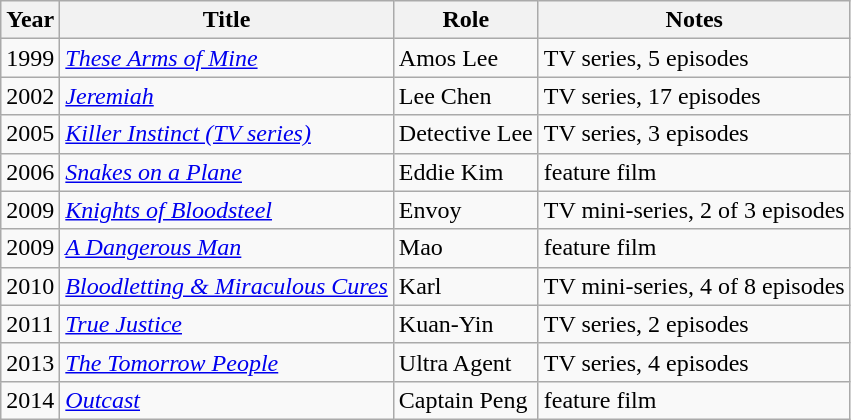<table class="wikitable sortable">
<tr>
<th>Year</th>
<th>Title</th>
<th>Role</th>
<th>Notes</th>
</tr>
<tr>
<td>1999</td>
<td><em><a href='#'>These Arms of Mine</a></em></td>
<td>Amos Lee</td>
<td>TV series, 5 episodes</td>
</tr>
<tr>
<td>2002</td>
<td><em><a href='#'>Jeremiah</a></em></td>
<td>Lee Chen</td>
<td>TV series, 17 episodes</td>
</tr>
<tr>
<td>2005</td>
<td><em><a href='#'>Killer Instinct (TV series)</a></em></td>
<td>Detective Lee</td>
<td>TV series, 3 episodes</td>
</tr>
<tr>
<td>2006</td>
<td><em><a href='#'>Snakes on a Plane</a></em></td>
<td>Eddie Kim</td>
<td>feature film</td>
</tr>
<tr>
<td>2009</td>
<td><em><a href='#'>Knights of Bloodsteel</a></em></td>
<td>Envoy</td>
<td>TV mini-series, 2 of 3 episodes</td>
</tr>
<tr>
<td>2009</td>
<td><em><a href='#'>A Dangerous Man</a></em></td>
<td>Mao</td>
<td>feature film</td>
</tr>
<tr>
<td>2010</td>
<td><em><a href='#'>Bloodletting & Miraculous Cures</a></em></td>
<td>Karl</td>
<td>TV mini-series, 4 of 8 episodes</td>
</tr>
<tr>
<td>2011</td>
<td><em><a href='#'>True Justice</a></em></td>
<td>Kuan-Yin</td>
<td>TV series, 2 episodes</td>
</tr>
<tr>
<td>2013</td>
<td><em><a href='#'>The Tomorrow People</a></em></td>
<td>Ultra Agent</td>
<td>TV series, 4 episodes</td>
</tr>
<tr>
<td>2014</td>
<td><em><a href='#'>Outcast</a></em></td>
<td>Captain Peng</td>
<td>feature film</td>
</tr>
</table>
